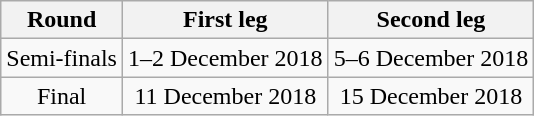<table class="wikitable" style="text-align:center">
<tr>
<th>Round</th>
<th>First leg</th>
<th>Second leg</th>
</tr>
<tr>
<td>Semi-finals</td>
<td>1–2 December 2018</td>
<td>5–6 December 2018</td>
</tr>
<tr>
<td>Final</td>
<td>11 December 2018</td>
<td>15 December 2018</td>
</tr>
</table>
